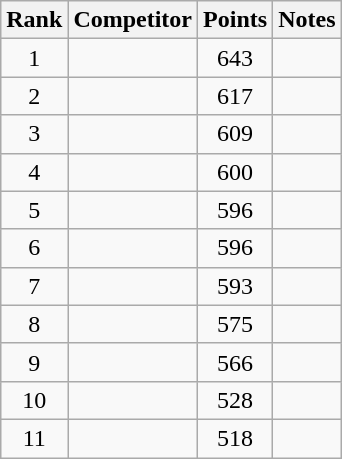<table class=wikitable>
<tr>
<th>Rank</th>
<th>Competitor</th>
<th>Points</th>
<th>Notes</th>
</tr>
<tr align=center>
<td>1</td>
<td align=left></td>
<td>643</td>
<td></td>
</tr>
<tr align=center>
<td>2</td>
<td align=left></td>
<td>617</td>
<td></td>
</tr>
<tr align=center>
<td>3</td>
<td align=left></td>
<td>609</td>
<td></td>
</tr>
<tr align=center>
<td>4</td>
<td align=left></td>
<td>600</td>
<td></td>
</tr>
<tr align=center>
<td>5</td>
<td align=left></td>
<td>596</td>
<td></td>
</tr>
<tr align=center>
<td>6</td>
<td align=left></td>
<td>596</td>
<td></td>
</tr>
<tr align=center>
<td>7</td>
<td align=left></td>
<td>593</td>
<td></td>
</tr>
<tr align=center>
<td>8</td>
<td align=left></td>
<td>575</td>
<td></td>
</tr>
<tr align=center>
<td>9</td>
<td align=left></td>
<td>566</td>
<td></td>
</tr>
<tr align=center>
<td>10</td>
<td align=left></td>
<td>528</td>
<td></td>
</tr>
<tr align=center>
<td>11</td>
<td align=left></td>
<td>518</td>
<td></td>
</tr>
</table>
